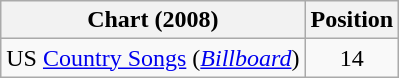<table class="wikitable sortable">
<tr>
<th scope="col">Chart (2008)</th>
<th scope="col">Position</th>
</tr>
<tr>
<td>US <a href='#'>Country Songs</a> (<em><a href='#'>Billboard</a></em>)</td>
<td align="center">14</td>
</tr>
</table>
